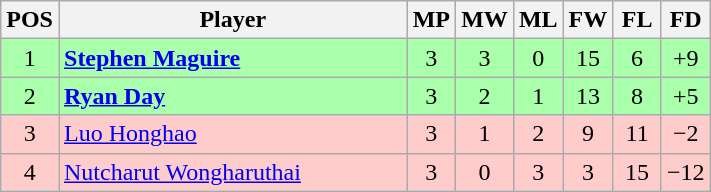<table class="wikitable" style="text-align: center;">
<tr>
<th width=25>POS</th>
<th width=225>Player</th>
<th width=25>MP</th>
<th width=25>MW</th>
<th width=25>ML</th>
<th width=25>FW</th>
<th width=25>FL</th>
<th width=25>FD</th>
</tr>
<tr style="background:#afa;">
<td>1</td>
<td style="text-align:left;"> <strong><a href='#'>Stephen Maguire</a></strong></td>
<td>3</td>
<td>3</td>
<td>0</td>
<td>15</td>
<td>6</td>
<td>+9</td>
</tr>
<tr style="background:#afa;">
<td>2</td>
<td style="text-align:left;"> <strong><a href='#'>Ryan Day</a></strong></td>
<td>3</td>
<td>2</td>
<td>1</td>
<td>13</td>
<td>8</td>
<td>+5</td>
</tr>
<tr style="background:#fcc;">
<td>3</td>
<td style="text-align:left;"> <a href='#'>Luo Honghao</a></td>
<td>3</td>
<td>1</td>
<td>2</td>
<td>9</td>
<td>11</td>
<td>−2</td>
</tr>
<tr style="background:#fcc;">
<td>4</td>
<td style="text-align:left;"> <a href='#'>Nutcharut Wongharuthai</a></td>
<td>3</td>
<td>0</td>
<td>3</td>
<td>3</td>
<td>15</td>
<td>−12</td>
</tr>
</table>
